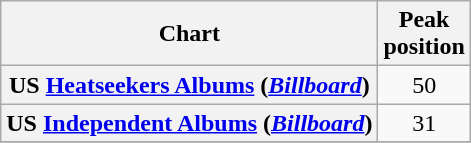<table class="wikitable plainrowheaders sortable" style="text-align:center;" border="1">
<tr>
<th scope="col">Chart</th>
<th scope="col">Peak<br>position</th>
</tr>
<tr>
<th scope="row">US <a href='#'>Heatseekers Albums</a> (<em><a href='#'>Billboard</a></em>)</th>
<td>50</td>
</tr>
<tr>
<th scope="row">US <a href='#'>Independent Albums</a> (<em><a href='#'>Billboard</a></em>)</th>
<td>31</td>
</tr>
<tr>
</tr>
</table>
